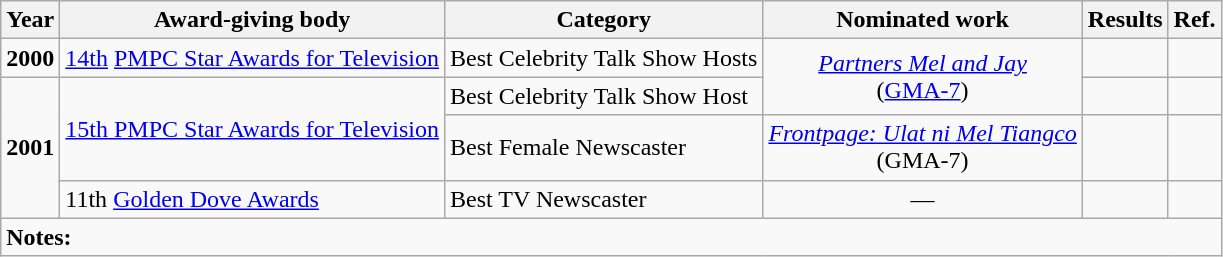<table class="wikitable">
<tr>
<th>Year</th>
<th>Award-giving body</th>
<th>Category</th>
<th>Nominated work</th>
<th>Results</th>
<th>Ref.</th>
</tr>
<tr>
<td><strong>2000</strong></td>
<td><a href='#'>14th</a> <a href='#'>PMPC Star Awards for Television</a></td>
<td>Best Celebrity Talk Show Hosts</td>
<td rowspan=2 align=center><em><a href='#'>Partners Mel and Jay</a></em><br>(<a href='#'>GMA-7</a>)</td>
<td></td>
<td></td>
</tr>
<tr>
<td rowspan=3><strong>2001</strong></td>
<td rowspan=2><a href='#'>15th PMPC Star Awards for Television</a></td>
<td>Best Celebrity Talk Show Host</td>
<td></td>
<td></td>
</tr>
<tr>
<td>Best Female Newscaster</td>
<td align=center><em><a href='#'>Frontpage: Ulat ni Mel Tiangco</a></em><br>(GMA-7)</td>
<td></td>
<td></td>
</tr>
<tr>
<td>11th <a href='#'>Golden Dove Awards</a></td>
<td>Best TV Newscaster</td>
<td align=center>—</td>
<td></td>
<td></td>
</tr>
<tr>
<td colspan=6><strong>Notes:</strong><br></td>
</tr>
</table>
